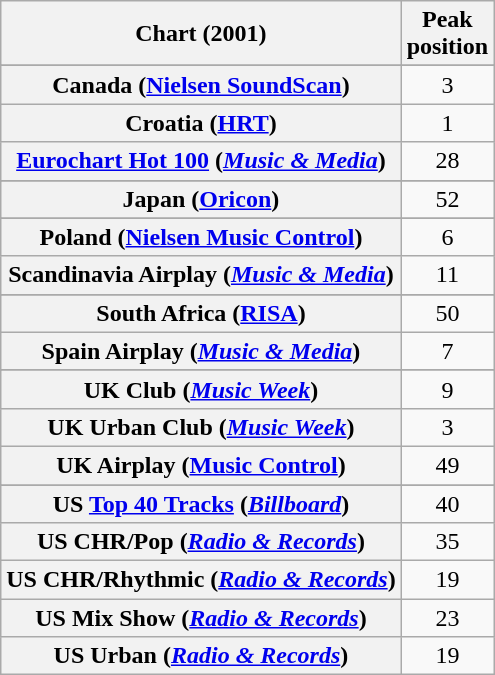<table class="wikitable sortable plainrowheaders" style="text-align:center">
<tr>
<th scope="col">Chart (2001)</th>
<th scope="col">Peak<br>position</th>
</tr>
<tr>
</tr>
<tr>
</tr>
<tr>
</tr>
<tr>
</tr>
<tr>
</tr>
<tr>
<th scope="row">Canada (<a href='#'>Nielsen SoundScan</a>)</th>
<td>3</td>
</tr>
<tr>
<th scope="row">Croatia (<a href='#'>HRT</a>)</th>
<td>1</td>
</tr>
<tr>
<th scope="row"><a href='#'>Eurochart Hot 100</a> (<em><a href='#'>Music & Media</a></em>)</th>
<td>28</td>
</tr>
<tr>
</tr>
<tr>
</tr>
<tr>
</tr>
<tr>
</tr>
<tr>
<th scope="row">Japan (<a href='#'>Oricon</a>)</th>
<td>52</td>
</tr>
<tr>
</tr>
<tr>
</tr>
<tr>
<th scope="row">Poland (<a href='#'>Nielsen Music Control</a>)</th>
<td style="text-align:center;">6</td>
</tr>
<tr>
<th scope="row">Scandinavia Airplay (<em><a href='#'>Music & Media</a></em>)</th>
<td>11</td>
</tr>
<tr>
</tr>
<tr>
<th scope="row">South Africa (<a href='#'>RISA</a>)</th>
<td>50</td>
</tr>
<tr>
<th scope="row">Spain Airplay (<em><a href='#'>Music & Media</a></em>)</th>
<td>7</td>
</tr>
<tr>
</tr>
<tr>
</tr>
<tr>
</tr>
<tr>
</tr>
<tr>
</tr>
<tr>
<th scope="row">UK Club (<em><a href='#'>Music Week</a></em>)</th>
<td>9</td>
</tr>
<tr>
<th scope="row">UK Urban Club (<em><a href='#'>Music Week</a></em>)</th>
<td>3</td>
</tr>
<tr>
<th scope="row">UK Airplay (<a href='#'>Music Control</a>)</th>
<td>49</td>
</tr>
<tr>
</tr>
<tr>
</tr>
<tr>
</tr>
<tr>
</tr>
<tr>
</tr>
<tr>
</tr>
<tr>
<th scope="row">US <a href='#'>Top 40 Tracks</a> (<em><a href='#'>Billboard</a></em>)</th>
<td>40</td>
</tr>
<tr>
<th scope="row">US CHR/Pop (<em><a href='#'>Radio & Records</a></em>)</th>
<td>35</td>
</tr>
<tr>
<th scope="row">US CHR/Rhythmic (<em><a href='#'>Radio & Records</a></em>)</th>
<td>19</td>
</tr>
<tr>
<th scope="row">US Mix Show (<em><a href='#'>Radio & Records</a></em>)</th>
<td>23</td>
</tr>
<tr>
<th scope="row">US Urban (<em><a href='#'>Radio & Records</a></em>)</th>
<td>19</td>
</tr>
</table>
